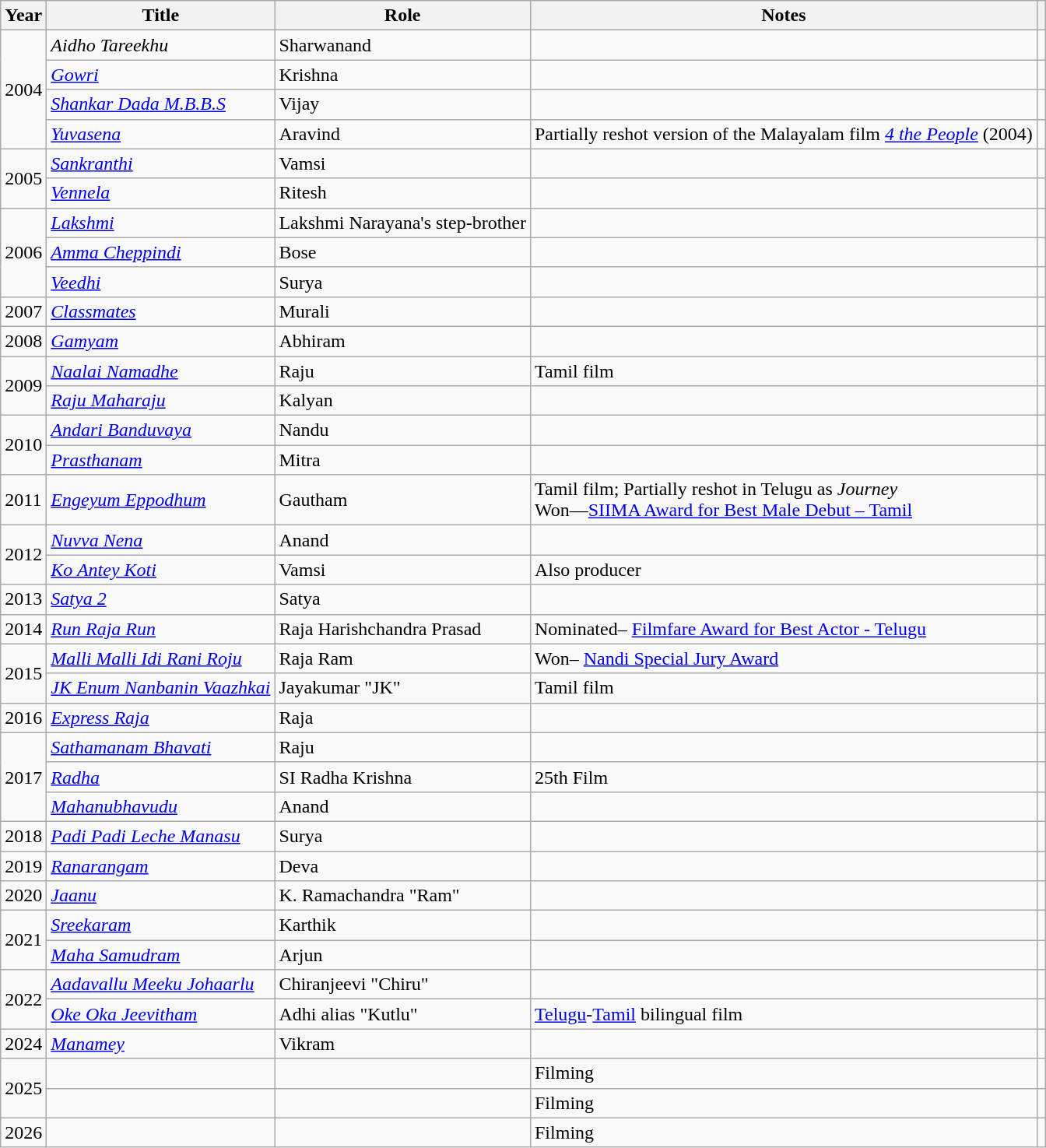<table class="wikitable plainrowheaders sortable">
<tr>
<th>Year</th>
<th>Title</th>
<th>Role</th>
<th class="unsortable">Notes</th>
<th class="unsortable"></th>
</tr>
<tr>
<td rowspan="4">2004</td>
<td><em>Aidho Tareekhu</em></td>
<td>Sharwanand</td>
<td></td>
<td></td>
</tr>
<tr>
<td><em><a href='#'>Gowri</a></em></td>
<td>Krishna</td>
<td></td>
<td></td>
</tr>
<tr>
<td><em><a href='#'>Shankar Dada M.B.B.S</a></em></td>
<td>Vijay</td>
<td></td>
<td></td>
</tr>
<tr>
<td><em><a href='#'>Yuvasena</a></em></td>
<td>Aravind</td>
<td>Partially reshot version of the Malayalam film <em><a href='#'>4 the People</a></em> (2004)</td>
<td></td>
</tr>
<tr>
<td rowspan="2">2005</td>
<td><em><a href='#'>Sankranthi</a></em></td>
<td>Vamsi</td>
<td></td>
<td></td>
</tr>
<tr>
<td><em><a href='#'>Vennela</a></em></td>
<td>Ritesh</td>
<td></td>
<td></td>
</tr>
<tr>
<td rowspan="3">2006</td>
<td><em><a href='#'>Lakshmi</a></em></td>
<td>Lakshmi Narayana's step-brother</td>
<td></td>
<td></td>
</tr>
<tr>
<td><em><a href='#'>Amma Cheppindi</a></em></td>
<td>Bose</td>
<td></td>
<td></td>
</tr>
<tr>
<td><em><a href='#'>Veedhi</a></em></td>
<td>Surya</td>
<td></td>
<td></td>
</tr>
<tr>
<td>2007</td>
<td><em><a href='#'>Classmates</a></em></td>
<td>Murali</td>
<td></td>
<td></td>
</tr>
<tr>
<td>2008</td>
<td><em><a href='#'>Gamyam</a></em></td>
<td>Abhiram</td>
<td></td>
<td></td>
</tr>
<tr>
<td rowspan="2">2009</td>
<td><em><a href='#'>Naalai Namadhe</a></em></td>
<td>Raju</td>
<td>Tamil film</td>
<td></td>
</tr>
<tr>
<td><em><a href='#'>Raju Maharaju</a></em></td>
<td>Kalyan</td>
<td></td>
<td></td>
</tr>
<tr>
<td rowspan="2">2010</td>
<td><em><a href='#'>Andari Banduvaya</a></em></td>
<td>Nandu</td>
<td></td>
<td></td>
</tr>
<tr>
<td><em><a href='#'>Prasthanam</a></em></td>
<td>Mitra</td>
<td></td>
<td></td>
</tr>
<tr>
<td>2011</td>
<td><em><a href='#'>Engeyum Eppodhum</a></em></td>
<td>Gautham</td>
<td>Tamil film; Partially reshot in Telugu as <em>Journey</em><br>Won—<a href='#'>SIIMA Award for Best Male Debut – Tamil</a></td>
<td></td>
</tr>
<tr>
<td rowspan="2">2012</td>
<td><em><a href='#'>Nuvva Nena</a></em></td>
<td>Anand</td>
<td></td>
<td></td>
</tr>
<tr>
<td><em><a href='#'>Ko Antey Koti</a></em></td>
<td>Vamsi</td>
<td>Also producer</td>
<td></td>
</tr>
<tr>
<td>2013</td>
<td><em><a href='#'>Satya 2</a></em></td>
<td>Satya</td>
<td></td>
<td></td>
</tr>
<tr>
<td>2014</td>
<td><em><a href='#'>Run Raja Run</a></em></td>
<td>Raja Harishchandra Prasad</td>
<td>Nominated– <a href='#'>Filmfare Award for Best Actor - Telugu</a></td>
<td></td>
</tr>
<tr>
<td rowspan="2">2015</td>
<td><em><a href='#'>Malli Malli Idi Rani Roju</a></em></td>
<td>Raja Ram</td>
<td>Won– <a href='#'>Nandi Special Jury Award</a></td>
<td></td>
</tr>
<tr>
<td><em><a href='#'>JK Enum Nanbanin Vaazhkai</a></em></td>
<td>Jayakumar "JK"</td>
<td>Tamil film</td>
<td></td>
</tr>
<tr>
<td>2016</td>
<td><em><a href='#'>Express Raja</a></em></td>
<td>Raja</td>
<td></td>
<td></td>
</tr>
<tr>
<td rowspan="3">2017</td>
<td><em><a href='#'>Sathamanam Bhavati</a></em></td>
<td>Raju</td>
<td></td>
<td></td>
</tr>
<tr>
<td><em><a href='#'>Radha</a></em></td>
<td>SI Radha Krishna</td>
<td>25th Film</td>
<td></td>
</tr>
<tr>
<td><em><a href='#'>Mahanubhavudu</a></em></td>
<td>Anand</td>
<td></td>
<td></td>
</tr>
<tr>
<td>2018</td>
<td><em><a href='#'>Padi Padi Leche Manasu</a></em></td>
<td>Surya</td>
<td></td>
<td></td>
</tr>
<tr>
<td rowspan="1">2019</td>
<td><em><a href='#'>Ranarangam</a></em></td>
<td>Deva</td>
<td></td>
<td></td>
</tr>
<tr>
<td>2020</td>
<td><em><a href='#'>Jaanu</a></em></td>
<td>K. Ramachandra "Ram"</td>
<td></td>
<td></td>
</tr>
<tr>
<td rowspan="2">2021</td>
<td><em><a href='#'>Sreekaram</a></em></td>
<td>Karthik</td>
<td></td>
<td></td>
</tr>
<tr>
<td><em><a href='#'>Maha Samudram</a></em></td>
<td>Arjun</td>
<td></td>
<td></td>
</tr>
<tr>
<td rowspan="2">2022</td>
<td><em><a href='#'>Aadavallu Meeku Johaarlu</a></em></td>
<td>Chiranjeevi "Chiru"</td>
<td></td>
<td></td>
</tr>
<tr>
<td><em><a href='#'>Oke Oka Jeevitham</a></em></td>
<td>Adhi alias "Kutlu"</td>
<td><a href='#'>Telugu</a>-<a href='#'>Tamil</a> bilingual film</td>
<td></td>
</tr>
<tr>
<td>2024</td>
<td><em><a href='#'>Manamey</a></em></td>
<td>Vikram</td>
<td></td>
<td></td>
</tr>
<tr>
<td rowspan="2">2025</td>
<td></td>
<td></td>
<td>Filming</td>
<td></td>
</tr>
<tr>
<td></td>
<td></td>
<td>Filming</td>
<td></td>
</tr>
<tr>
<td>2026</td>
<td></td>
<td></td>
<td>Filming</td>
<td></td>
</tr>
</table>
